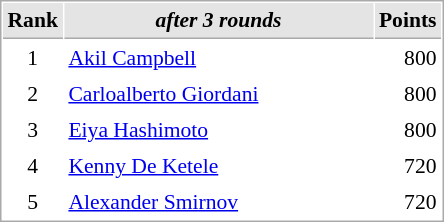<table cellspacing="1" cellpadding="3" style="border:1px solid #aaa; font-size:90%;">
<tr style="background:#e4e4e4;">
<th style="border-bottom:1px solid #aaa; width:10px;">Rank</th>
<th style="border-bottom:1px solid #aaa; width:200px; white-space:nowrap;"><em>after 3 rounds</em> </th>
<th style="border-bottom:1px solid #aaa; width:20px;">Points</th>
</tr>
<tr>
<td align=center>1</td>
<td> <a href='#'>Akil Campbell</a></td>
<td align=right>800</td>
</tr>
<tr>
<td align=center>2</td>
<td> <a href='#'>Carloalberto Giordani</a></td>
<td align=right>800</td>
</tr>
<tr>
<td align=center>3</td>
<td> <a href='#'>Eiya Hashimoto</a></td>
<td align=right>800</td>
</tr>
<tr>
<td align=center>4</td>
<td> <a href='#'>Kenny De Ketele</a></td>
<td align=right>720</td>
</tr>
<tr>
<td align=center>5</td>
<td> <a href='#'>Alexander Smirnov</a></td>
<td align=right>720</td>
</tr>
</table>
